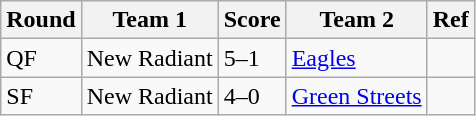<table class="wikitable">
<tr>
<th>Round</th>
<th>Team 1</th>
<th>Score</th>
<th>Team 2</th>
<th>Ref</th>
</tr>
<tr>
<td>QF</td>
<td>New Radiant</td>
<td>5–1</td>
<td><a href='#'>Eagles</a></td>
<td></td>
</tr>
<tr>
<td>SF</td>
<td>New Radiant</td>
<td>4–0</td>
<td><a href='#'>Green Streets</a></td>
<td></td>
</tr>
</table>
